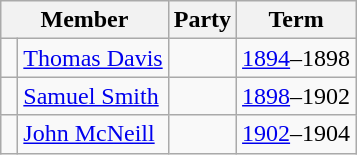<table class="wikitable">
<tr>
<th colspan="2">Member</th>
<th>Party</th>
<th>Term</th>
</tr>
<tr>
<td> </td>
<td><a href='#'>Thomas Davis</a></td>
<td></td>
<td><a href='#'>1894</a>–1898</td>
</tr>
<tr>
<td> </td>
<td><a href='#'>Samuel Smith</a></td>
<td></td>
<td><a href='#'>1898</a>–1902</td>
</tr>
<tr>
<td> </td>
<td><a href='#'>John McNeill</a></td>
<td></td>
<td><a href='#'>1902</a>–1904</td>
</tr>
</table>
